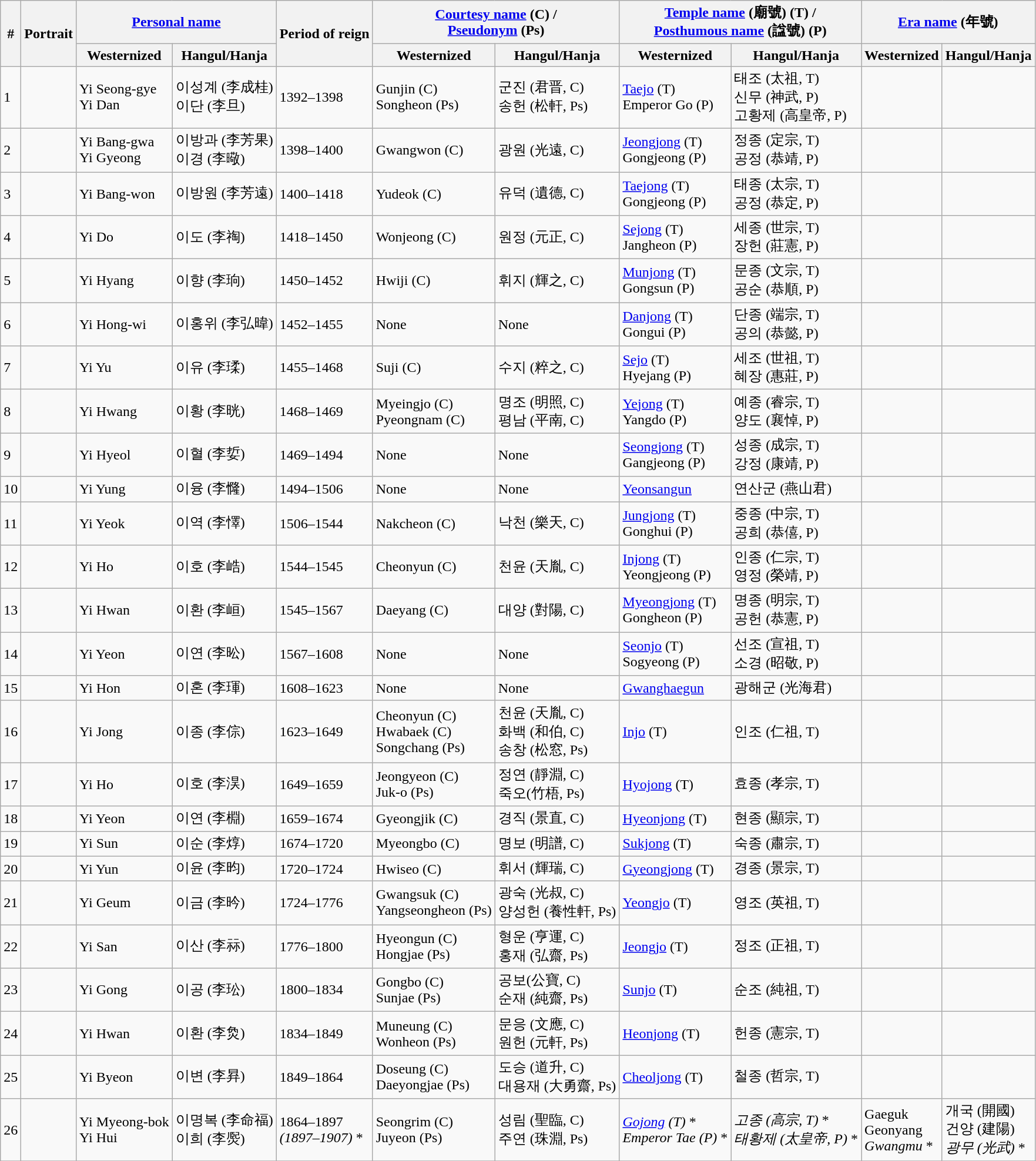<table class="wikitable">
<tr>
<th rowspan="2">#</th>
<th rowspan="2">Portrait</th>
<th colspan="2"><a href='#'>Personal name</a></th>
<th rowspan="2">Period of reign</th>
<th colspan="2"><a href='#'>Courtesy name</a> (C) /<br><a href='#'>Pseudonym</a> (Ps)</th>
<th colspan="2"><a href='#'>Temple name</a> (廟號) (T) /<br> <a href='#'>Posthumous name</a> (諡號) (P)</th>
<th colspan="2"><a href='#'>Era name</a> (年號)</th>
</tr>
<tr>
<th>Westernized</th>
<th>Hangul/Hanja</th>
<th>Westernized</th>
<th>Hangul/Hanja</th>
<th>Westernized</th>
<th>Hangul/Hanja</th>
<th>Westernized</th>
<th>Hangul/Hanja</th>
</tr>
<tr>
<td>1</td>
<td></td>
<td>Yi Seong-gye<br>Yi Dan</td>
<td>이성계 (李成桂)<br>이단 (李旦)</td>
<td>1392–1398</td>
<td>Gunjin (C)<br>Songheon (Ps)</td>
<td>군진 (君晋, C)<br>송헌 (松軒, Ps)</td>
<td><a href='#'>Taejo</a> (T)<br>Emperor Go (P)</td>
<td>태조 (太祖, T)<br>신무 (神武, P)<br>고황제 (高皇帝, P)</td>
<td></td>
<td></td>
</tr>
<tr>
<td>2</td>
<td></td>
<td>Yi Bang-gwa<br>Yi Gyeong</td>
<td>이방과 (李芳果)<br>이경 (李曔)</td>
<td>1398–1400</td>
<td>Gwangwon (C)</td>
<td>광원 (光遠, C)</td>
<td><a href='#'>Jeongjong</a> (T)<br>Gongjeong (P)</td>
<td>정종 (定宗, T)<br> 공정 (恭靖, P)</td>
<td></td>
<td></td>
</tr>
<tr>
<td>3</td>
<td></td>
<td>Yi Bang-won</td>
<td>이방원 (李芳遠)</td>
<td>1400–1418</td>
<td>Yudeok (C)</td>
<td>유덕 (遺德, C)</td>
<td><a href='#'>Taejong</a> (T)<br>Gongjeong (P)</td>
<td>태종 (太宗, T)<br> 공정 (恭定, P)</td>
<td></td>
<td></td>
</tr>
<tr>
<td>4</td>
<td></td>
<td>Yi Do</td>
<td>이도 (李祹)</td>
<td>1418–1450</td>
<td>Wonjeong (C)</td>
<td>원정 (元正, C)</td>
<td><a href='#'>Sejong</a> (T)<br>Jangheon (P)</td>
<td>세종 (世宗, T)<br>장헌 (莊憲, P)</td>
<td></td>
<td></td>
</tr>
<tr>
<td>5</td>
<td></td>
<td>Yi Hyang</td>
<td>이향 (李珦)</td>
<td>1450–1452</td>
<td>Hwiji (C)</td>
<td>휘지 (輝之, C)</td>
<td><a href='#'>Munjong</a> (T)<br>Gongsun (P)</td>
<td>문종 (文宗, T)<br>공순 (恭順, P)</td>
<td></td>
<td></td>
</tr>
<tr>
<td>6</td>
<td></td>
<td>Yi Hong-wi</td>
<td>이홍위 (李弘暐)</td>
<td>1452–1455</td>
<td>None</td>
<td>None</td>
<td><a href='#'>Danjong</a> (T)<br>Gongui (P)</td>
<td>단종 (端宗, T)<br>공의 (恭懿, P)</td>
<td></td>
<td></td>
</tr>
<tr>
<td>7</td>
<td></td>
<td>Yi Yu</td>
<td>이유 (李瑈)</td>
<td>1455–1468</td>
<td>Suji (C)</td>
<td>수지 (粹之, C)</td>
<td><a href='#'>Sejo</a> (T)<br>Hyejang (P)</td>
<td>세조 (世祖, T)<br>혜장 (惠莊, P)</td>
<td></td>
<td></td>
</tr>
<tr>
<td>8</td>
<td></td>
<td>Yi Hwang</td>
<td>이황 (李晄)</td>
<td>1468–1469</td>
<td>Myeingjo (C)<br>Pyeongnam (C)</td>
<td>명조 (明照, C)<br>평남 (平南, C)</td>
<td><a href='#'>Yejong</a> (T)<br>Yangdo (P)</td>
<td>예종 (睿宗, T)<br>양도 (襄悼, P)</td>
<td></td>
<td></td>
</tr>
<tr>
<td>9</td>
<td></td>
<td>Yi Hyeol</td>
<td>이혈 (李娎)</td>
<td>1469–1494</td>
<td>None</td>
<td>None</td>
<td><a href='#'>Seongjong</a> (T)<br>Gangjeong (P)</td>
<td>성종 (成宗, T)<br>강정 (康靖, P)</td>
<td></td>
<td></td>
</tr>
<tr>
<td>10</td>
<td></td>
<td>Yi Yung</td>
<td>이융 (李㦕)</td>
<td>1494–1506</td>
<td>None</td>
<td>None</td>
<td><a href='#'>Yeonsangun</a></td>
<td>연산군 (燕山君)</td>
<td></td>
<td></td>
</tr>
<tr>
<td>11</td>
<td></td>
<td>Yi Yeok</td>
<td>이역 (李懌)</td>
<td>1506–1544</td>
<td>Nakcheon (C)</td>
<td>낙천 (樂天, C)</td>
<td><a href='#'>Jungjong</a> (T)<br>Gonghui (P)</td>
<td>중종 (中宗, T)<br>공희 (恭僖, P)</td>
<td></td>
<td></td>
</tr>
<tr>
<td>12</td>
<td></td>
<td>Yi Ho</td>
<td>이호 (李峼)</td>
<td>1544–1545</td>
<td>Cheonyun (C)</td>
<td>천윤 (天胤, C)</td>
<td><a href='#'>Injong</a> (T)<br>Yeongjeong (P)</td>
<td>인종 (仁宗, T)<br>영정 (榮靖, P)</td>
<td></td>
<td></td>
</tr>
<tr>
<td>13</td>
<td></td>
<td>Yi Hwan</td>
<td>이환 (李峘)</td>
<td>1545–1567</td>
<td>Daeyang (C)</td>
<td>대양 (對陽, C)</td>
<td><a href='#'>Myeongjong</a> (T)<br>Gongheon (P)</td>
<td>명종 (明宗, T)<br>공헌 (恭憲, P)</td>
<td></td>
<td></td>
</tr>
<tr>
<td>14</td>
<td></td>
<td>Yi Yeon</td>
<td>이연 (李昖)</td>
<td>1567–1608</td>
<td>None</td>
<td>None</td>
<td><a href='#'>Seonjo</a> (T)<br>Sogyeong (P)</td>
<td>선조 (宣祖, T)<br>소경 (昭敬, P)</td>
<td></td>
<td></td>
</tr>
<tr>
<td>15</td>
<td></td>
<td>Yi Hon</td>
<td>이혼 (李琿)</td>
<td>1608–1623</td>
<td>None</td>
<td>None</td>
<td><a href='#'>Gwanghaegun</a></td>
<td>광해군 (光海君)</td>
<td></td>
<td></td>
</tr>
<tr>
<td>16</td>
<td></td>
<td>Yi Jong</td>
<td>이종 (李倧)</td>
<td>1623–1649</td>
<td>Cheonyun (C)<br>Hwabaek (C)<br>Songchang (Ps)</td>
<td>천윤 (天胤, C)<br>화백 (和伯, C)<br>송창 (松窓, Ps)</td>
<td><a href='#'>Injo</a> (T)</td>
<td>인조 (仁祖, T)</td>
<td></td>
<td></td>
</tr>
<tr>
<td>17</td>
<td></td>
<td>Yi Ho</td>
<td>이호 (李淏)</td>
<td>1649–1659</td>
<td>Jeongyeon (C)<br>Juk-o (Ps)</td>
<td>정연 (靜淵, C)<br>죽오(竹梧, Ps)</td>
<td><a href='#'>Hyojong</a>  (T)</td>
<td>효종 (孝宗, T)</td>
<td></td>
<td></td>
</tr>
<tr>
<td>18</td>
<td></td>
<td>Yi Yeon</td>
<td>이연 (李棩)</td>
<td>1659–1674</td>
<td>Gyeongjik (C)</td>
<td>경직 (景直, C)</td>
<td><a href='#'>Hyeonjong</a>  (T)</td>
<td>현종 (顯宗, T)</td>
<td></td>
<td></td>
</tr>
<tr>
<td>19</td>
<td></td>
<td>Yi Sun</td>
<td>이순 (李焞)</td>
<td>1674–1720</td>
<td>Myeongbo  (C)</td>
<td>명보 (明譜, C)</td>
<td><a href='#'>Sukjong</a>  (T)</td>
<td>숙종 (肅宗, T)</td>
<td></td>
<td></td>
</tr>
<tr>
<td>20</td>
<td></td>
<td>Yi Yun</td>
<td>이윤 (李昀)</td>
<td>1720–1724</td>
<td>Hwiseo (C)</td>
<td>휘서 (輝瑞, C)</td>
<td><a href='#'>Gyeongjong</a>  (T)</td>
<td>경종 (景宗, T)</td>
<td></td>
<td></td>
</tr>
<tr>
<td>21</td>
<td></td>
<td>Yi Geum</td>
<td>이금 (李昑)</td>
<td>1724–1776</td>
<td>Gwangsuk (C)<br>Yangseongheon (Ps)</td>
<td>광숙 (光叔, C)<br>양성헌 (養性軒, Ps)</td>
<td><a href='#'>Yeongjo</a>  (T)</td>
<td>영조 (英祖, T)</td>
<td></td>
<td></td>
</tr>
<tr>
<td>22</td>
<td></td>
<td>Yi San</td>
<td>이산 (李祘)</td>
<td>1776–1800</td>
<td>Hyeongun (C)<br>Hongjae (Ps)</td>
<td>형운 (亨運, C)<br>홍재 (弘齋, Ps)</td>
<td><a href='#'>Jeongjo</a>  (T)</td>
<td>정조 (正祖, T)</td>
<td></td>
<td></td>
</tr>
<tr>
<td>23</td>
<td></td>
<td>Yi Gong</td>
<td>이공 (李玜)</td>
<td>1800–1834</td>
<td>Gongbo (C)<br>Sunjae (Ps)</td>
<td>공보(公寶, C)<br>순재 (純齋, Ps)</td>
<td><a href='#'>Sunjo</a>  (T)</td>
<td>순조 (純祖, T)</td>
<td></td>
<td></td>
</tr>
<tr>
<td>24</td>
<td></td>
<td>Yi Hwan</td>
<td>이환 (李烉)</td>
<td>1834–1849</td>
<td>Muneung (C)<br>Wonheon (Ps)</td>
<td>문응 (文應, C)<br>원헌 (元軒, Ps)</td>
<td><a href='#'>Heonjong</a>  (T)</td>
<td>헌종 (憲宗, T)</td>
<td></td>
<td></td>
</tr>
<tr>
<td>25</td>
<td></td>
<td>Yi Byeon</td>
<td>이변 (李昪)</td>
<td>1849–1864</td>
<td>Doseung (C)<br>Daeyongjae (Ps)</td>
<td>도승 (道升, C)<br>대용재 (大勇齋, Ps)</td>
<td><a href='#'>Cheoljong</a>  (T)</td>
<td>철종 (哲宗, T)</td>
<td></td>
<td></td>
</tr>
<tr>
<td>26</td>
<td></td>
<td>Yi Myeong-bok<br>Yi Hui</td>
<td>이명복 (李命福)<br>이희 (李㷩)</td>
<td>1864–1897<br><em>(1897–1907)</em> *</td>
<td>Seongrim (C)<br>Juyeon (Ps)</td>
<td>성림 (聖臨, C)<br>주연 (珠淵, Ps)</td>
<td><em><a href='#'>Gojong</a> (T)</em> *<br><em>Emperor Tae (P)</em> *</td>
<td><em>고종 (高宗, T)</em> *<br><em>태황제 (太皇帝, P)</em> *</td>
<td>Gaeguk <br> Geonyang <br> <em>Gwangmu</em> *</td>
<td>개국 (開國) <br> 건양 (建陽) <br> <em>광무 (光武)</em> *</td>
</tr>
<tr>
</tr>
</table>
